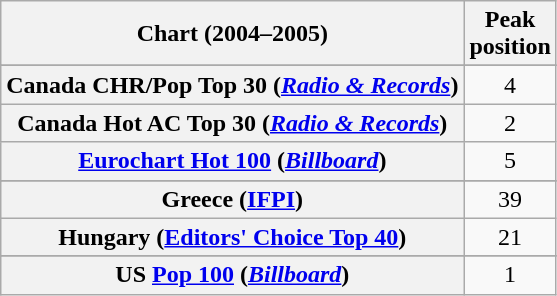<table class="wikitable sortable plainrowheaders" style="text-align:center">
<tr>
<th scope="col">Chart (2004–2005)</th>
<th scope="col">Peak<br>position</th>
</tr>
<tr>
</tr>
<tr>
</tr>
<tr>
</tr>
<tr>
</tr>
<tr>
<th scope="row">Canada CHR/Pop Top 30 (<em><a href='#'>Radio & Records</a></em>)</th>
<td>4</td>
</tr>
<tr>
<th scope="row">Canada Hot AC Top 30 (<em><a href='#'>Radio & Records</a></em>)</th>
<td>2</td>
</tr>
<tr>
<th scope="row"><a href='#'>Eurochart Hot 100</a> (<em><a href='#'>Billboard</a></em>)</th>
<td>5</td>
</tr>
<tr>
</tr>
<tr>
<th scope="row">Greece (<a href='#'>IFPI</a>)</th>
<td>39</td>
</tr>
<tr>
<th scope="row">Hungary (<a href='#'>Editors' Choice Top 40</a>)</th>
<td>21</td>
</tr>
<tr>
</tr>
<tr>
</tr>
<tr>
</tr>
<tr>
</tr>
<tr>
</tr>
<tr>
</tr>
<tr>
</tr>
<tr>
</tr>
<tr>
</tr>
<tr>
</tr>
<tr>
</tr>
<tr>
</tr>
<tr>
</tr>
<tr>
</tr>
<tr>
</tr>
<tr>
</tr>
<tr>
<th scope="row">US <a href='#'>Pop 100</a> (<em><a href='#'>Billboard</a></em>)</th>
<td>1</td>
</tr>
</table>
